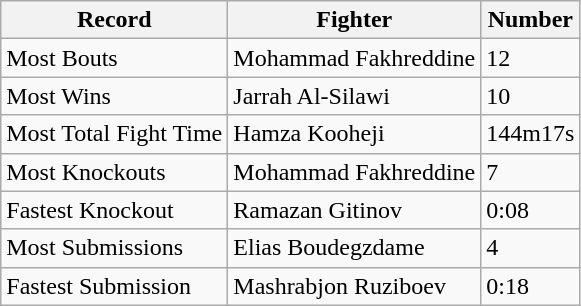<table class="wikitable">
<tr>
<th>Record</th>
<th>Fighter</th>
<th>Number</th>
</tr>
<tr>
<td>Most Bouts</td>
<td> Mohammad Fakhreddine</td>
<td>12</td>
</tr>
<tr>
<td>Most Wins</td>
<td> Jarrah Al-Silawi</td>
<td>10</td>
</tr>
<tr>
<td>Most Total Fight Time</td>
<td> Hamza Kooheji</td>
<td>144m17s</td>
</tr>
<tr>
<td>Most Knockouts</td>
<td> Mohammad Fakhreddine</td>
<td>7</td>
</tr>
<tr>
<td>Fastest Knockout</td>
<td> Ramazan Gitinov</td>
<td>0:08</td>
</tr>
<tr>
<td>Most Submissions</td>
<td> Elias Boudegzdame</td>
<td>4</td>
</tr>
<tr>
<td>Fastest Submission</td>
<td> Mashrabjon Ruziboev</td>
<td>0:18</td>
</tr>
</table>
